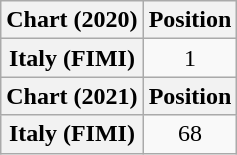<table class="wikitable sortable plainrowheaders" style="Text-align:center">
<tr>
<th scope="col">Chart (2020)</th>
<th scope="col">Position</th>
</tr>
<tr>
<th scope="row">Italy (FIMI)</th>
<td>1</td>
</tr>
<tr>
<th scope="col">Chart (2021)</th>
<th scope="col">Position</th>
</tr>
<tr>
<th scope="row">Italy (FIMI)</th>
<td>68</td>
</tr>
</table>
